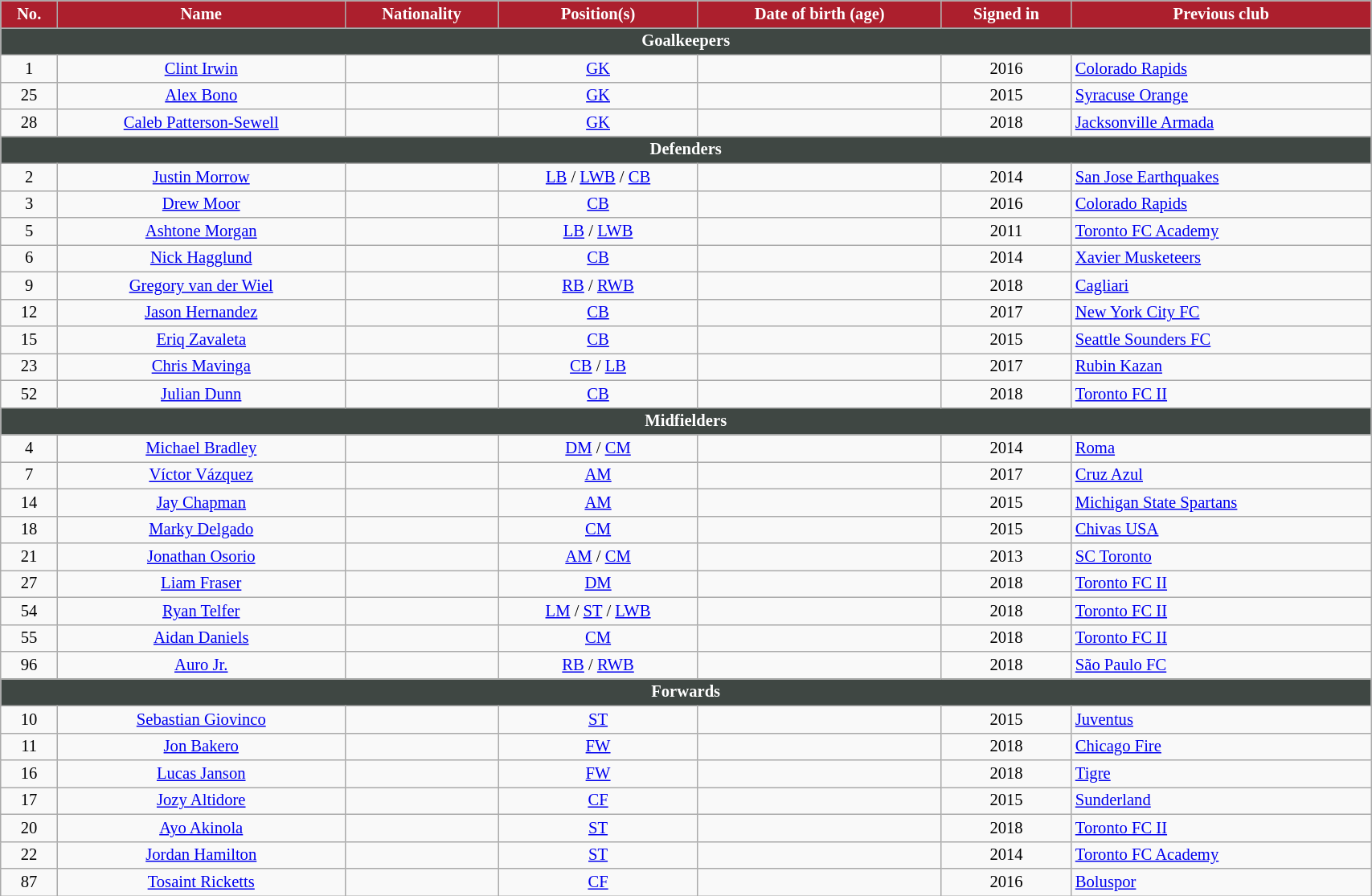<table class="wikitable" style="text-align:center; font-size:86%; width:90%;">
<tr>
<th style="background:#AC1F2D; color:white; text-align:center;">No.</th>
<th style="background:#AC1F2D; color:white; text-align:center;">Name</th>
<th style="background:#AC1F2D; color:white; text-align:center;">Nationality</th>
<th style="background:#AC1F2D; color:white; text-align:center;">Position(s)</th>
<th style="background:#AC1F2D; color:white; text-align:center;">Date of birth (age)</th>
<th style="background:#AC1F2D; color:white; text-align:center;">Signed in</th>
<th style="background:#AC1F2D; color:white; text-align:center;">Previous club</th>
</tr>
<tr>
<th colspan="7" style="background:#3F4743; color:white; text-align:center;">Goalkeepers</th>
</tr>
<tr>
<td>1</td>
<td><a href='#'>Clint Irwin</a></td>
<td></td>
<td><a href='#'>GK</a></td>
<td></td>
<td>2016</td>
<td align=left> <a href='#'>Colorado Rapids</a></td>
</tr>
<tr>
<td>25</td>
<td><a href='#'>Alex Bono</a></td>
<td></td>
<td><a href='#'>GK</a></td>
<td></td>
<td>2015</td>
<td align=left> <a href='#'>Syracuse Orange</a></td>
</tr>
<tr>
<td>28</td>
<td><a href='#'>Caleb Patterson-Sewell</a></td>
<td></td>
<td><a href='#'>GK</a></td>
<td></td>
<td>2018</td>
<td align=left> <a href='#'>Jacksonville Armada</a></td>
</tr>
<tr>
<th colspan="7" style="background:#3F4743; color:white; text-align:center;">Defenders</th>
</tr>
<tr>
<td>2</td>
<td><a href='#'>Justin Morrow</a></td>
<td></td>
<td><a href='#'>LB</a> / <a href='#'>LWB</a> / <a href='#'>CB</a></td>
<td></td>
<td>2014</td>
<td align=left> <a href='#'>San Jose Earthquakes</a></td>
</tr>
<tr>
<td>3</td>
<td><a href='#'>Drew Moor</a></td>
<td></td>
<td><a href='#'>CB</a></td>
<td></td>
<td>2016</td>
<td align=left> <a href='#'>Colorado Rapids</a></td>
</tr>
<tr>
<td>5</td>
<td><a href='#'>Ashtone Morgan</a></td>
<td></td>
<td><a href='#'>LB</a> / <a href='#'>LWB</a></td>
<td></td>
<td>2011</td>
<td align=left> <a href='#'>Toronto FC Academy</a></td>
</tr>
<tr>
<td>6</td>
<td><a href='#'>Nick Hagglund</a></td>
<td></td>
<td><a href='#'>CB</a></td>
<td></td>
<td>2014</td>
<td align=left> <a href='#'>Xavier Musketeers</a></td>
</tr>
<tr>
<td>9</td>
<td><a href='#'>Gregory van der Wiel</a></td>
<td></td>
<td><a href='#'>RB</a> / <a href='#'>RWB</a></td>
<td></td>
<td>2018</td>
<td align=left> <a href='#'>Cagliari</a></td>
</tr>
<tr>
<td>12</td>
<td><a href='#'>Jason Hernandez</a></td>
<td></td>
<td><a href='#'>CB</a></td>
<td></td>
<td>2017</td>
<td align=left> <a href='#'>New York City FC</a></td>
</tr>
<tr>
<td>15</td>
<td><a href='#'>Eriq Zavaleta</a></td>
<td></td>
<td><a href='#'>CB</a></td>
<td></td>
<td>2015</td>
<td align=left> <a href='#'>Seattle Sounders FC</a></td>
</tr>
<tr>
<td>23</td>
<td><a href='#'>Chris Mavinga</a></td>
<td></td>
<td><a href='#'>CB</a> / <a href='#'>LB</a></td>
<td></td>
<td>2017</td>
<td align=left> <a href='#'>Rubin Kazan</a></td>
</tr>
<tr>
<td>52</td>
<td><a href='#'>Julian Dunn</a></td>
<td></td>
<td><a href='#'>CB</a></td>
<td></td>
<td>2018</td>
<td align=left> <a href='#'>Toronto FC II</a></td>
</tr>
<tr>
<th colspan="7" style="background:#3F4743; color:white; text-align:center;">Midfielders</th>
</tr>
<tr>
<td>4</td>
<td><a href='#'>Michael Bradley</a></td>
<td></td>
<td><a href='#'>DM</a> / <a href='#'>CM</a></td>
<td></td>
<td>2014</td>
<td align=left> <a href='#'>Roma</a></td>
</tr>
<tr>
<td>7</td>
<td><a href='#'>Víctor Vázquez</a></td>
<td></td>
<td><a href='#'>AM</a></td>
<td></td>
<td>2017</td>
<td align=left> <a href='#'>Cruz Azul</a></td>
</tr>
<tr>
<td>14</td>
<td><a href='#'>Jay Chapman</a></td>
<td></td>
<td><a href='#'>AM</a></td>
<td></td>
<td>2015</td>
<td align=left> <a href='#'>Michigan State Spartans</a></td>
</tr>
<tr>
<td>18</td>
<td><a href='#'>Marky Delgado</a></td>
<td></td>
<td><a href='#'>CM</a></td>
<td></td>
<td>2015</td>
<td align=left> <a href='#'>Chivas USA</a></td>
</tr>
<tr>
<td>21</td>
<td><a href='#'>Jonathan Osorio</a></td>
<td></td>
<td><a href='#'>AM</a> / <a href='#'>CM</a></td>
<td></td>
<td>2013</td>
<td align=left> <a href='#'>SC Toronto</a></td>
</tr>
<tr>
<td>27</td>
<td><a href='#'>Liam Fraser</a></td>
<td></td>
<td><a href='#'>DM</a></td>
<td></td>
<td>2018</td>
<td align=left> <a href='#'>Toronto FC II</a></td>
</tr>
<tr>
<td>54</td>
<td><a href='#'>Ryan Telfer</a></td>
<td></td>
<td><a href='#'>LM</a> / <a href='#'>ST</a> / <a href='#'>LWB</a></td>
<td></td>
<td>2018</td>
<td align=left> <a href='#'>Toronto FC II</a></td>
</tr>
<tr>
<td>55</td>
<td><a href='#'>Aidan Daniels</a></td>
<td></td>
<td><a href='#'>CM</a></td>
<td></td>
<td>2018</td>
<td align=left> <a href='#'>Toronto FC II</a></td>
</tr>
<tr>
<td>96</td>
<td><a href='#'>Auro Jr.</a></td>
<td></td>
<td><a href='#'>RB</a> / <a href='#'>RWB</a></td>
<td></td>
<td>2018</td>
<td align=left> <a href='#'>São Paulo FC</a></td>
</tr>
<tr>
<th colspan="7" style="background:#3F4743; color:white; text-align:center;">Forwards</th>
</tr>
<tr>
<td>10</td>
<td><a href='#'>Sebastian Giovinco</a></td>
<td></td>
<td><a href='#'>ST</a></td>
<td></td>
<td>2015</td>
<td align=left> <a href='#'>Juventus</a></td>
</tr>
<tr>
<td>11</td>
<td><a href='#'>Jon Bakero</a></td>
<td></td>
<td><a href='#'>FW</a></td>
<td></td>
<td>2018</td>
<td align=left> <a href='#'>Chicago Fire</a></td>
</tr>
<tr>
<td>16</td>
<td><a href='#'>Lucas Janson</a></td>
<td></td>
<td><a href='#'>FW</a></td>
<td></td>
<td>2018</td>
<td align=left> <a href='#'>Tigre</a></td>
</tr>
<tr>
<td>17</td>
<td><a href='#'>Jozy Altidore</a></td>
<td></td>
<td><a href='#'>CF</a></td>
<td></td>
<td>2015</td>
<td align=left> <a href='#'>Sunderland</a></td>
</tr>
<tr>
<td>20</td>
<td><a href='#'>Ayo Akinola</a></td>
<td></td>
<td><a href='#'>ST</a></td>
<td></td>
<td>2018</td>
<td align=left> <a href='#'>Toronto FC II</a></td>
</tr>
<tr>
<td>22</td>
<td><a href='#'>Jordan Hamilton</a></td>
<td></td>
<td><a href='#'>ST</a></td>
<td></td>
<td>2014</td>
<td align=left> <a href='#'>Toronto FC Academy</a></td>
</tr>
<tr>
<td>87</td>
<td><a href='#'>Tosaint Ricketts</a></td>
<td></td>
<td><a href='#'>CF</a></td>
<td></td>
<td>2016</td>
<td align=left> <a href='#'>Boluspor</a></td>
</tr>
</table>
